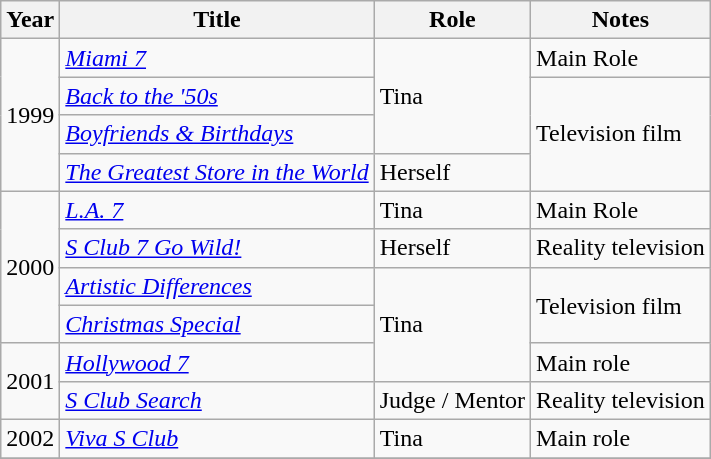<table class="wikitable">
<tr>
<th>Year</th>
<th>Title</th>
<th>Role</th>
<th class="unsortable">Notes</th>
</tr>
<tr>
<td rowspan=4>1999</td>
<td><em><a href='#'>Miami 7</a></em></td>
<td rowspan=3>Tina</td>
<td>Main Role</td>
</tr>
<tr>
<td><em><a href='#'>Back to the '50s</a></em></td>
<td rowspan=3>Television film</td>
</tr>
<tr>
<td><em><a href='#'>Boyfriends & Birthdays</a></em></td>
</tr>
<tr>
<td><em><a href='#'>The Greatest Store in the World</a></em></td>
<td>Herself</td>
</tr>
<tr>
<td rowspan=4>2000</td>
<td><em><a href='#'>L.A. 7</a></em></td>
<td>Tina</td>
<td>Main Role</td>
</tr>
<tr>
<td><em><a href='#'>S Club 7 Go Wild!</a></em></td>
<td>Herself</td>
<td>Reality television</td>
</tr>
<tr>
<td><em><a href='#'>Artistic Differences</a></em></td>
<td rowspan=3>Tina</td>
<td rowspan=2>Television film</td>
</tr>
<tr>
<td><em><a href='#'>Christmas Special</a></em></td>
</tr>
<tr>
<td rowspan=2>2001</td>
<td><em><a href='#'>Hollywood 7</a></em></td>
<td>Main role</td>
</tr>
<tr>
<td><em><a href='#'>S Club Search</a></em></td>
<td>Judge / Mentor</td>
<td>Reality television</td>
</tr>
<tr>
<td>2002</td>
<td><em><a href='#'>Viva S Club</a></em></td>
<td>Tina</td>
<td>Main role</td>
</tr>
<tr>
</tr>
</table>
